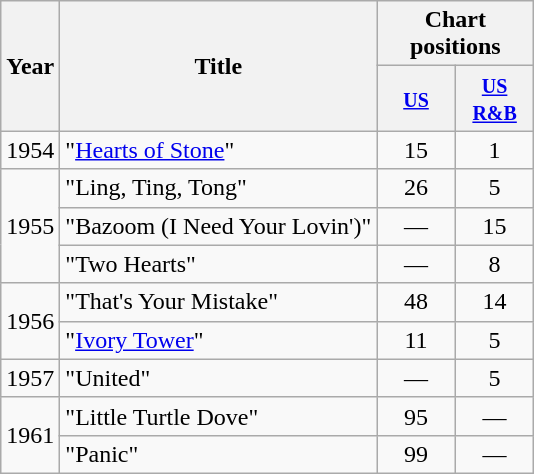<table class="wikitable">
<tr>
<th rowspan="2">Year</th>
<th rowspan="2">Title</th>
<th colspan="2">Chart positions</th>
</tr>
<tr>
<th style="width:45px;"><small><a href='#'>US</a></small></th>
<th style="width:45px;"><small><a href='#'>US R&B</a></small></th>
</tr>
<tr>
<td>1954</td>
<td>"<a href='#'>Hearts of Stone</a>"</td>
<td style="text-align:center;">15</td>
<td style="text-align:center;">1</td>
</tr>
<tr>
<td rowspan="3">1955</td>
<td>"Ling, Ting, Tong"</td>
<td style="text-align:center;">26</td>
<td style="text-align:center;">5</td>
</tr>
<tr>
<td>"Bazoom (I Need Your Lovin')"</td>
<td style="text-align:center;">—</td>
<td style="text-align:center;">15</td>
</tr>
<tr>
<td>"Two Hearts"</td>
<td style="text-align:center;">—</td>
<td style="text-align:center;">8</td>
</tr>
<tr>
<td rowspan="2">1956</td>
<td>"That's Your Mistake"</td>
<td style="text-align:center;">48</td>
<td style="text-align:center;">14</td>
</tr>
<tr>
<td>"<a href='#'>Ivory Tower</a>"</td>
<td style="text-align:center;">11</td>
<td style="text-align:center;">5</td>
</tr>
<tr>
<td>1957</td>
<td>"United"</td>
<td style="text-align:center;">—</td>
<td style="text-align:center;">5</td>
</tr>
<tr>
<td rowspan="2">1961</td>
<td>"Little Turtle Dove"</td>
<td style="text-align:center;">95</td>
<td style="text-align:center;">—</td>
</tr>
<tr>
<td>"Panic"</td>
<td style="text-align:center;">99</td>
<td style="text-align:center;">—</td>
</tr>
</table>
